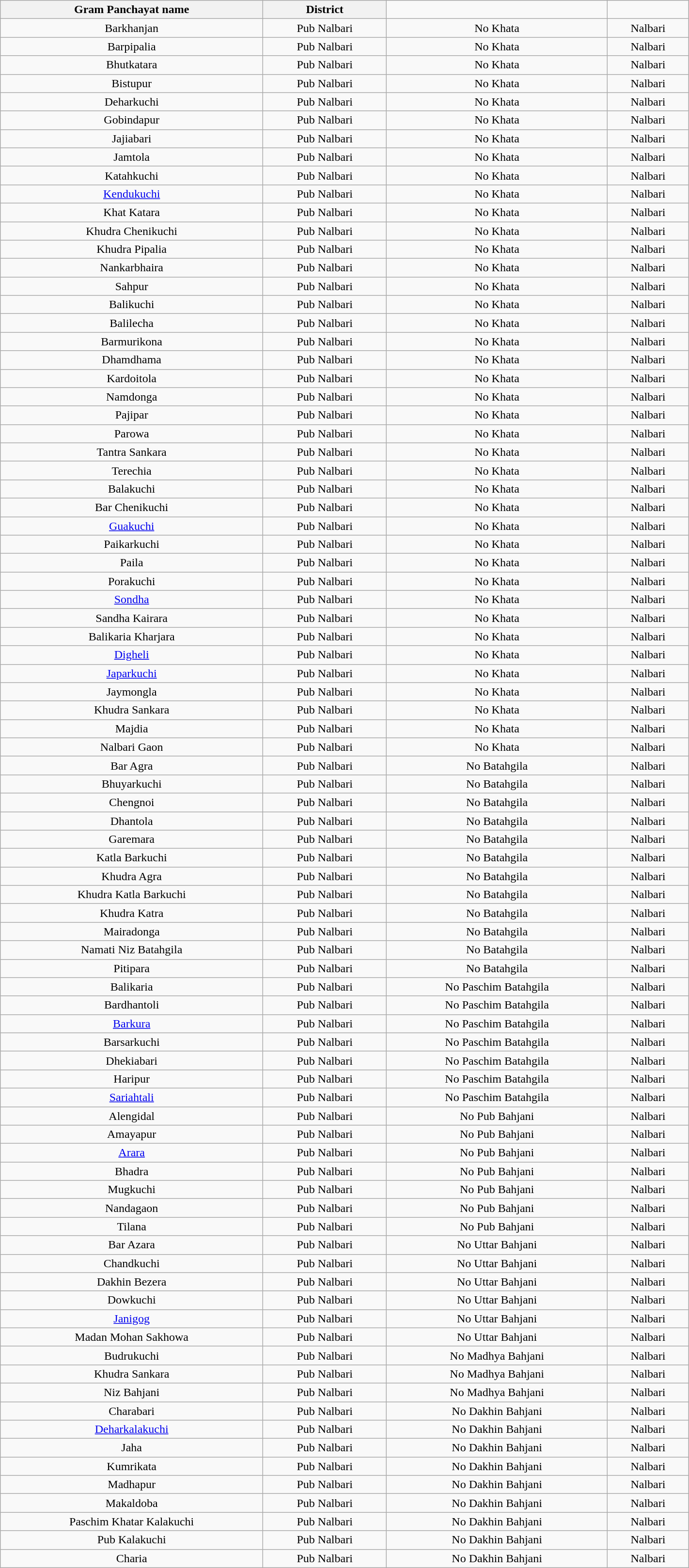<table class="wikitable" style="text-align:center; width:75%;" align="center">
<tr>
<th scope="col">Gram Panchayat name</th>
<th scope="col">District</th>
<td></td>
</tr>
<tr>
<td>Barkhanjan</td>
<td>Pub Nalbari</td>
<td>No Khata</td>
<td>Nalbari</td>
</tr>
<tr>
<td>Barpipalia</td>
<td>Pub Nalbari</td>
<td>No Khata</td>
<td>Nalbari</td>
</tr>
<tr>
<td>Bhutkatara</td>
<td>Pub Nalbari</td>
<td>No Khata</td>
<td>Nalbari</td>
</tr>
<tr>
<td>Bistupur</td>
<td>Pub Nalbari</td>
<td>No Khata</td>
<td>Nalbari</td>
</tr>
<tr>
<td>Deharkuchi</td>
<td>Pub Nalbari</td>
<td>No Khata</td>
<td>Nalbari</td>
</tr>
<tr>
<td>Gobindapur</td>
<td>Pub Nalbari</td>
<td>No Khata</td>
<td>Nalbari</td>
</tr>
<tr>
<td>Jajiabari</td>
<td>Pub Nalbari</td>
<td>No Khata</td>
<td>Nalbari</td>
</tr>
<tr>
<td>Jamtola</td>
<td>Pub Nalbari</td>
<td>No Khata</td>
<td>Nalbari</td>
</tr>
<tr>
<td>Katahkuchi</td>
<td>Pub Nalbari</td>
<td>No Khata</td>
<td>Nalbari</td>
</tr>
<tr>
<td><a href='#'>Kendukuchi</a></td>
<td>Pub Nalbari</td>
<td>No Khata</td>
<td>Nalbari</td>
</tr>
<tr>
<td>Khat Katara</td>
<td>Pub Nalbari</td>
<td>No Khata</td>
<td>Nalbari</td>
</tr>
<tr>
<td>Khudra Chenikuchi</td>
<td>Pub Nalbari</td>
<td>No Khata</td>
<td>Nalbari</td>
</tr>
<tr>
<td>Khudra Pipalia</td>
<td>Pub Nalbari</td>
<td>No Khata</td>
<td>Nalbari</td>
</tr>
<tr>
<td>Nankarbhaira</td>
<td>Pub Nalbari</td>
<td>No Khata</td>
<td>Nalbari</td>
</tr>
<tr>
<td>Sahpur</td>
<td>Pub Nalbari</td>
<td>No Khata</td>
<td>Nalbari</td>
</tr>
<tr>
<td>Balikuchi</td>
<td>Pub Nalbari</td>
<td>No Khata</td>
<td>Nalbari</td>
</tr>
<tr>
<td>Balilecha</td>
<td>Pub Nalbari</td>
<td>No Khata</td>
<td>Nalbari</td>
</tr>
<tr>
<td>Barmurikona</td>
<td>Pub Nalbari</td>
<td>No Khata</td>
<td>Nalbari</td>
</tr>
<tr>
<td>Dhamdhama</td>
<td>Pub Nalbari</td>
<td>No Khata</td>
<td>Nalbari</td>
</tr>
<tr>
<td>Kardoitola</td>
<td>Pub Nalbari</td>
<td>No Khata</td>
<td>Nalbari</td>
</tr>
<tr>
<td>Namdonga</td>
<td>Pub Nalbari</td>
<td>No Khata</td>
<td>Nalbari</td>
</tr>
<tr>
<td>Pajipar</td>
<td>Pub Nalbari</td>
<td>No Khata</td>
<td>Nalbari</td>
</tr>
<tr>
<td>Parowa</td>
<td>Pub Nalbari</td>
<td>No Khata</td>
<td>Nalbari</td>
</tr>
<tr>
<td>Tantra Sankara</td>
<td>Pub Nalbari</td>
<td>No Khata</td>
<td>Nalbari</td>
</tr>
<tr>
<td>Terechia</td>
<td>Pub Nalbari</td>
<td>No Khata</td>
<td>Nalbari</td>
</tr>
<tr>
<td>Balakuchi</td>
<td>Pub Nalbari</td>
<td>No Khata</td>
<td>Nalbari</td>
</tr>
<tr>
<td>Bar Chenikuchi</td>
<td>Pub Nalbari</td>
<td>No Khata</td>
<td>Nalbari</td>
</tr>
<tr>
<td><a href='#'>Guakuchi</a></td>
<td>Pub Nalbari</td>
<td>No Khata</td>
<td>Nalbari</td>
</tr>
<tr>
<td>Paikarkuchi</td>
<td>Pub Nalbari</td>
<td>No Khata</td>
<td>Nalbari</td>
</tr>
<tr>
<td>Paila</td>
<td>Pub Nalbari</td>
<td>No Khata</td>
<td>Nalbari</td>
</tr>
<tr>
<td>Porakuchi</td>
<td>Pub Nalbari</td>
<td>No Khata</td>
<td>Nalbari</td>
</tr>
<tr>
<td><a href='#'>Sondha</a></td>
<td>Pub Nalbari</td>
<td>No Khata</td>
<td>Nalbari</td>
</tr>
<tr>
<td>Sandha Kairara</td>
<td>Pub Nalbari</td>
<td>No Khata</td>
<td>Nalbari</td>
</tr>
<tr>
<td>Balikaria Kharjara</td>
<td>Pub Nalbari</td>
<td>No Khata</td>
<td>Nalbari</td>
</tr>
<tr>
<td><a href='#'>Digheli</a></td>
<td>Pub Nalbari</td>
<td>No Khata</td>
<td>Nalbari</td>
</tr>
<tr>
<td><a href='#'>Japarkuchi</a></td>
<td>Pub Nalbari</td>
<td>No Khata</td>
<td>Nalbari</td>
</tr>
<tr>
<td>Jaymongla</td>
<td>Pub Nalbari</td>
<td>No Khata</td>
<td>Nalbari</td>
</tr>
<tr>
<td>Khudra Sankara</td>
<td>Pub Nalbari</td>
<td>No Khata</td>
<td>Nalbari</td>
</tr>
<tr>
<td>Majdia</td>
<td>Pub Nalbari</td>
<td>No Khata</td>
<td>Nalbari</td>
</tr>
<tr>
<td>Nalbari Gaon</td>
<td>Pub Nalbari</td>
<td>No Khata</td>
<td>Nalbari</td>
</tr>
<tr>
<td>Bar Agra</td>
<td>Pub Nalbari</td>
<td>No Batahgila</td>
<td>Nalbari</td>
</tr>
<tr>
<td>Bhuyarkuchi</td>
<td>Pub Nalbari</td>
<td>No Batahgila</td>
<td>Nalbari</td>
</tr>
<tr>
<td>Chengnoi</td>
<td>Pub Nalbari</td>
<td>No Batahgila</td>
<td>Nalbari</td>
</tr>
<tr>
<td>Dhantola</td>
<td>Pub Nalbari</td>
<td>No Batahgila</td>
<td>Nalbari</td>
</tr>
<tr>
<td>Garemara</td>
<td>Pub Nalbari</td>
<td>No Batahgila</td>
<td>Nalbari</td>
</tr>
<tr>
<td>Katla Barkuchi</td>
<td>Pub Nalbari</td>
<td>No Batahgila</td>
<td>Nalbari</td>
</tr>
<tr>
<td>Khudra Agra</td>
<td>Pub Nalbari</td>
<td>No Batahgila</td>
<td>Nalbari</td>
</tr>
<tr>
<td>Khudra Katla Barkuchi</td>
<td>Pub Nalbari</td>
<td>No Batahgila</td>
<td>Nalbari</td>
</tr>
<tr>
<td>Khudra Katra</td>
<td>Pub Nalbari</td>
<td>No Batahgila</td>
<td>Nalbari</td>
</tr>
<tr>
<td>Mairadonga</td>
<td>Pub Nalbari</td>
<td>No Batahgila</td>
<td>Nalbari</td>
</tr>
<tr>
<td>Namati Niz Batahgila</td>
<td>Pub Nalbari</td>
<td>No Batahgila</td>
<td>Nalbari</td>
</tr>
<tr>
<td>Pitipara</td>
<td>Pub Nalbari</td>
<td>No Batahgila</td>
<td>Nalbari</td>
</tr>
<tr>
<td>Balikaria</td>
<td>Pub Nalbari</td>
<td>No Paschim Batahgila</td>
<td>Nalbari</td>
</tr>
<tr>
<td>Bardhantoli</td>
<td>Pub Nalbari</td>
<td>No Paschim Batahgila</td>
<td>Nalbari</td>
</tr>
<tr>
<td><a href='#'>Barkura</a></td>
<td>Pub Nalbari</td>
<td>No Paschim Batahgila</td>
<td>Nalbari</td>
</tr>
<tr>
<td>Barsarkuchi</td>
<td>Pub Nalbari</td>
<td>No Paschim Batahgila</td>
<td>Nalbari</td>
</tr>
<tr>
<td>Dhekiabari</td>
<td>Pub Nalbari</td>
<td>No Paschim Batahgila</td>
<td>Nalbari</td>
</tr>
<tr>
<td>Haripur</td>
<td>Pub Nalbari</td>
<td>No Paschim Batahgila</td>
<td>Nalbari</td>
</tr>
<tr>
<td><a href='#'>Sariahtali</a></td>
<td>Pub Nalbari</td>
<td>No Paschim Batahgila</td>
<td>Nalbari</td>
</tr>
<tr>
<td>Alengidal</td>
<td>Pub Nalbari</td>
<td>No Pub Bahjani</td>
<td>Nalbari</td>
</tr>
<tr>
<td>Amayapur</td>
<td>Pub Nalbari</td>
<td>No Pub Bahjani</td>
<td>Nalbari</td>
</tr>
<tr>
<td><a href='#'>Arara</a></td>
<td>Pub Nalbari</td>
<td>No Pub Bahjani</td>
<td>Nalbari</td>
</tr>
<tr>
<td>Bhadra</td>
<td>Pub Nalbari</td>
<td>No Pub Bahjani</td>
<td>Nalbari</td>
</tr>
<tr>
<td>Mugkuchi</td>
<td>Pub Nalbari</td>
<td>No Pub Bahjani</td>
<td>Nalbari</td>
</tr>
<tr>
<td>Nandagaon</td>
<td>Pub Nalbari</td>
<td>No Pub Bahjani</td>
<td>Nalbari</td>
</tr>
<tr>
<td>Tilana</td>
<td>Pub Nalbari</td>
<td>No Pub Bahjani</td>
<td>Nalbari</td>
</tr>
<tr>
<td>Bar Azara</td>
<td>Pub Nalbari</td>
<td>No Uttar Bahjani</td>
<td>Nalbari</td>
</tr>
<tr>
<td>Chandkuchi</td>
<td>Pub Nalbari</td>
<td>No Uttar Bahjani</td>
<td>Nalbari</td>
</tr>
<tr>
<td>Dakhin Bezera</td>
<td>Pub Nalbari</td>
<td>No Uttar Bahjani</td>
<td>Nalbari</td>
</tr>
<tr>
<td>Dowkuchi</td>
<td>Pub Nalbari</td>
<td>No Uttar Bahjani</td>
<td>Nalbari</td>
</tr>
<tr>
<td><a href='#'>Janigog</a></td>
<td>Pub Nalbari</td>
<td>No Uttar Bahjani</td>
<td>Nalbari</td>
</tr>
<tr>
<td>Madan Mohan Sakhowa</td>
<td>Pub Nalbari</td>
<td>No Uttar Bahjani</td>
<td>Nalbari</td>
</tr>
<tr>
<td>Budrukuchi</td>
<td>Pub Nalbari</td>
<td>No Madhya Bahjani</td>
<td>Nalbari</td>
</tr>
<tr>
<td>Khudra Sankara</td>
<td>Pub Nalbari</td>
<td>No Madhya Bahjani</td>
<td>Nalbari</td>
</tr>
<tr>
<td>Niz Bahjani</td>
<td>Pub Nalbari</td>
<td>No Madhya Bahjani</td>
<td>Nalbari</td>
</tr>
<tr>
<td>Charabari</td>
<td>Pub Nalbari</td>
<td>No Dakhin Bahjani</td>
<td>Nalbari</td>
</tr>
<tr>
<td><a href='#'>Deharkalakuchi</a></td>
<td>Pub Nalbari</td>
<td>No Dakhin Bahjani</td>
<td>Nalbari</td>
</tr>
<tr>
<td>Jaha</td>
<td>Pub Nalbari</td>
<td>No Dakhin Bahjani</td>
<td>Nalbari</td>
</tr>
<tr>
<td>Kumrikata</td>
<td>Pub Nalbari</td>
<td>No Dakhin Bahjani</td>
<td>Nalbari</td>
</tr>
<tr>
<td>Madhapur</td>
<td>Pub Nalbari</td>
<td>No Dakhin Bahjani</td>
<td>Nalbari</td>
</tr>
<tr>
<td>Makaldoba</td>
<td>Pub Nalbari</td>
<td>No Dakhin Bahjani</td>
<td>Nalbari</td>
</tr>
<tr>
<td>Paschim Khatar Kalakuchi</td>
<td>Pub Nalbari</td>
<td>No Dakhin Bahjani</td>
<td>Nalbari</td>
</tr>
<tr>
<td>Pub Kalakuchi</td>
<td>Pub Nalbari</td>
<td>No Dakhin Bahjani</td>
<td>Nalbari</td>
</tr>
<tr>
<td>Charia</td>
<td>Pub Nalbari</td>
<td>No Dakhin Bahjani</td>
<td>Nalbari</td>
</tr>
</table>
